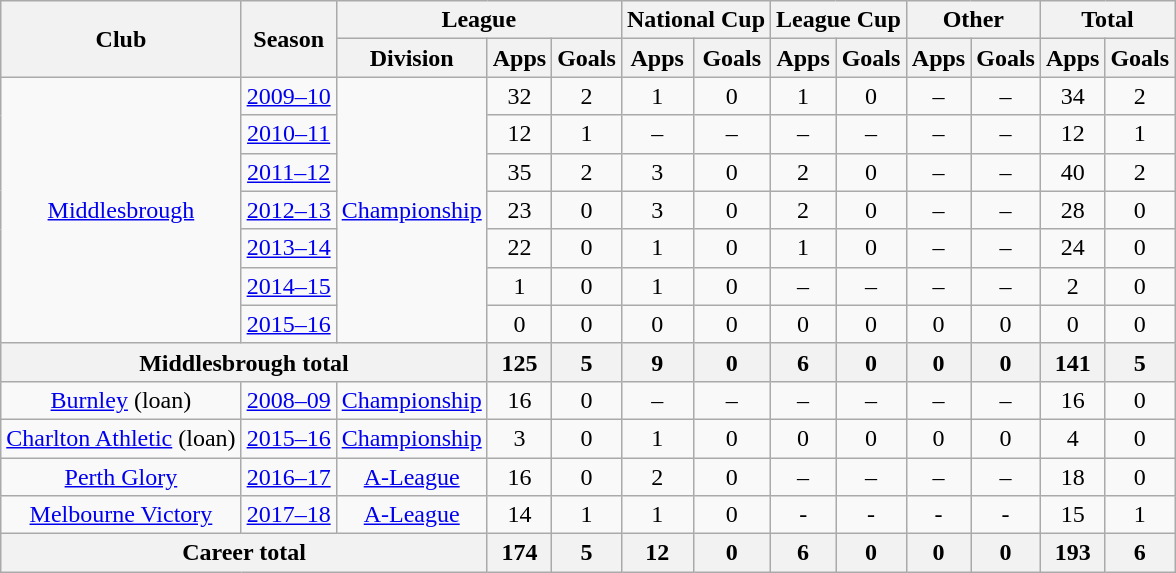<table class="wikitable" style="text-align: center;">
<tr>
<th rowspan="2">Club</th>
<th rowspan="2">Season</th>
<th colspan="3">League</th>
<th colspan="2">National Cup</th>
<th colspan="2">League Cup</th>
<th colspan="2">Other</th>
<th colspan="2">Total</th>
</tr>
<tr>
<th>Division</th>
<th>Apps</th>
<th>Goals</th>
<th>Apps</th>
<th>Goals</th>
<th>Apps</th>
<th>Goals</th>
<th>Apps</th>
<th>Goals</th>
<th>Apps</th>
<th>Goals</th>
</tr>
<tr>
<td rowspan="7"><a href='#'>Middlesbrough</a></td>
<td><a href='#'>2009–10</a></td>
<td rowspan="7"><a href='#'>Championship</a></td>
<td>32</td>
<td>2</td>
<td>1</td>
<td>0</td>
<td>1</td>
<td>0</td>
<td>–</td>
<td>–</td>
<td>34</td>
<td>2</td>
</tr>
<tr>
<td><a href='#'>2010–11</a></td>
<td>12</td>
<td>1</td>
<td>–</td>
<td>–</td>
<td>–</td>
<td>–</td>
<td>–</td>
<td>–</td>
<td>12</td>
<td>1</td>
</tr>
<tr>
<td><a href='#'>2011–12</a></td>
<td>35</td>
<td>2</td>
<td>3</td>
<td>0</td>
<td>2</td>
<td>0</td>
<td>–</td>
<td>–</td>
<td>40</td>
<td>2</td>
</tr>
<tr>
<td><a href='#'>2012–13</a></td>
<td>23</td>
<td>0</td>
<td>3</td>
<td>0</td>
<td>2</td>
<td>0</td>
<td>–</td>
<td>–</td>
<td>28</td>
<td>0</td>
</tr>
<tr>
<td><a href='#'>2013–14</a></td>
<td>22</td>
<td>0</td>
<td>1</td>
<td>0</td>
<td>1</td>
<td>0</td>
<td>–</td>
<td>–</td>
<td>24</td>
<td>0</td>
</tr>
<tr>
<td><a href='#'>2014–15</a></td>
<td>1</td>
<td>0</td>
<td>1</td>
<td>0</td>
<td>–</td>
<td>–</td>
<td>–</td>
<td>–</td>
<td>2</td>
<td>0</td>
</tr>
<tr>
<td><a href='#'>2015–16</a></td>
<td>0</td>
<td>0</td>
<td>0</td>
<td>0</td>
<td>0</td>
<td>0</td>
<td>0</td>
<td>0</td>
<td>0</td>
<td>0</td>
</tr>
<tr>
<th colspan="3">Middlesbrough total</th>
<th>125</th>
<th>5</th>
<th>9</th>
<th>0</th>
<th>6</th>
<th>0</th>
<th>0</th>
<th>0</th>
<th>141</th>
<th>5</th>
</tr>
<tr>
<td><a href='#'>Burnley</a> (loan)</td>
<td><a href='#'>2008–09</a></td>
<td><a href='#'>Championship</a></td>
<td>16</td>
<td>0</td>
<td>–</td>
<td>–</td>
<td>–</td>
<td>–</td>
<td>–</td>
<td>–</td>
<td>16</td>
<td>0</td>
</tr>
<tr>
<td><a href='#'>Charlton Athletic</a> (loan)</td>
<td><a href='#'>2015–16</a></td>
<td><a href='#'>Championship</a></td>
<td>3</td>
<td>0</td>
<td>1</td>
<td>0</td>
<td>0</td>
<td>0</td>
<td>0</td>
<td>0</td>
<td>4</td>
<td>0</td>
</tr>
<tr>
<td><a href='#'>Perth Glory</a></td>
<td><a href='#'>2016–17</a></td>
<td><a href='#'>A-League</a></td>
<td>16</td>
<td>0</td>
<td>2</td>
<td>0</td>
<td>–</td>
<td>–</td>
<td>–</td>
<td>–</td>
<td>18</td>
<td>0</td>
</tr>
<tr>
<td><a href='#'>Melbourne Victory</a></td>
<td><a href='#'>2017–18</a></td>
<td><a href='#'>A-League</a></td>
<td>14</td>
<td>1</td>
<td>1</td>
<td>0</td>
<td>-</td>
<td>-</td>
<td>-</td>
<td>-</td>
<td>15</td>
<td>1</td>
</tr>
<tr>
<th colspan="3">Career total</th>
<th>174</th>
<th>5</th>
<th>12</th>
<th>0</th>
<th>6</th>
<th>0</th>
<th>0</th>
<th>0</th>
<th>193</th>
<th>6</th>
</tr>
</table>
